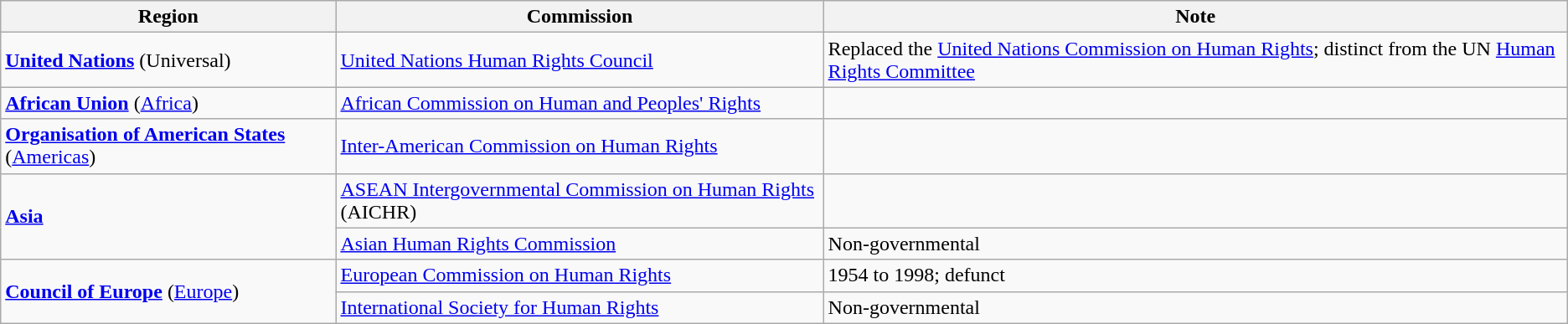<table class="wikitable">
<tr>
<th>Region</th>
<th>Commission</th>
<th>Note</th>
</tr>
<tr>
<td><strong><a href='#'>United Nations</a></strong> (Universal)</td>
<td><a href='#'>United Nations Human Rights Council</a></td>
<td>Replaced the <a href='#'>United Nations Commission on Human Rights</a>; distinct from the UN <a href='#'>Human Rights Committee</a></td>
</tr>
<tr>
<td><strong><a href='#'>African Union</a></strong> (<a href='#'>Africa</a>)</td>
<td><a href='#'>African Commission on Human and Peoples' Rights</a></td>
<td></td>
</tr>
<tr>
<td><strong><a href='#'>Organisation of American States</a></strong> (<a href='#'>Americas</a>)</td>
<td><a href='#'>Inter-American Commission on Human Rights</a></td>
<td></td>
</tr>
<tr>
<td rowspan="2"><strong><a href='#'>Asia</a></strong></td>
<td><a href='#'>ASEAN Intergovernmental Commission on Human Rights</a> (AICHR)</td>
<td></td>
</tr>
<tr>
<td><a href='#'>Asian Human Rights Commission</a></td>
<td>Non-governmental</td>
</tr>
<tr>
<td rowspan="2"><strong><a href='#'>Council of Europe</a></strong> (<a href='#'>Europe</a>)</td>
<td><a href='#'>European Commission on Human Rights</a></td>
<td>1954 to 1998; defunct</td>
</tr>
<tr>
<td><a href='#'>International Society for Human Rights</a></td>
<td>Non-governmental</td>
</tr>
</table>
